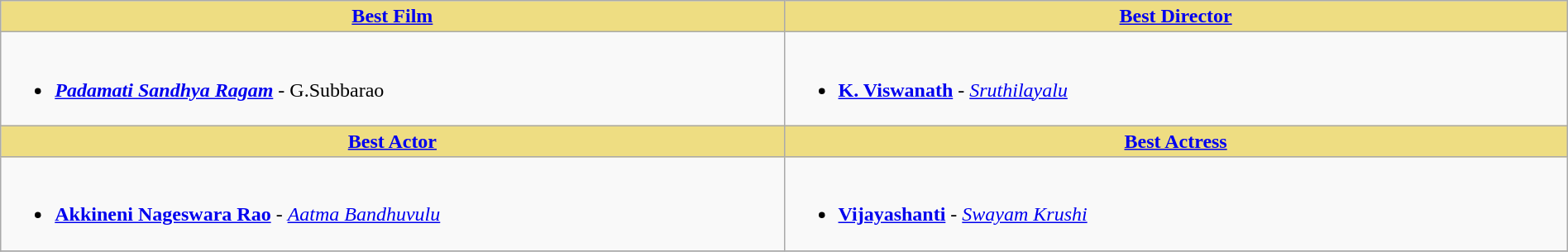<table class="wikitable" width=100% |>
<tr>
<th !  style="background:#eedd82; text-align:center; width:50%;"><a href='#'>Best Film</a></th>
<th !  style="background:#eedd82; text-align:center; width:50%;"><a href='#'>Best Director</a></th>
</tr>
<tr>
<td valign="top"><br><ul><li><strong><em><a href='#'>Padamati Sandhya Ragam</a></em></strong> - G.Subbarao</li></ul></td>
<td valign="top"><br><ul><li><strong><a href='#'>K. Viswanath</a></strong> - <em><a href='#'>Sruthilayalu</a></em></li></ul></td>
</tr>
<tr>
<th !  style="background:#eedd82; text-align:center; width:50%;"><a href='#'>Best Actor</a></th>
<th !  style="background:#eedd82; text-align:center; width:50%;"><a href='#'>Best Actress</a></th>
</tr>
<tr>
<td valign="top"><br><ul><li><strong><a href='#'>Akkineni Nageswara Rao</a></strong> - <em><a href='#'>Aatma Bandhuvulu</a></em></li></ul></td>
<td valign="top"><br><ul><li><strong><a href='#'>Vijayashanti</a></strong> - <em><a href='#'>Swayam Krushi</a></em></li></ul></td>
</tr>
<tr>
</tr>
</table>
